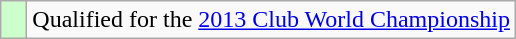<table class="wikitable" style="text-align: left;">
<tr>
<td width=10px bgcolor=#ccffcc></td>
<td>Qualified for the <a href='#'>2013 Club World Championship</a></td>
</tr>
</table>
